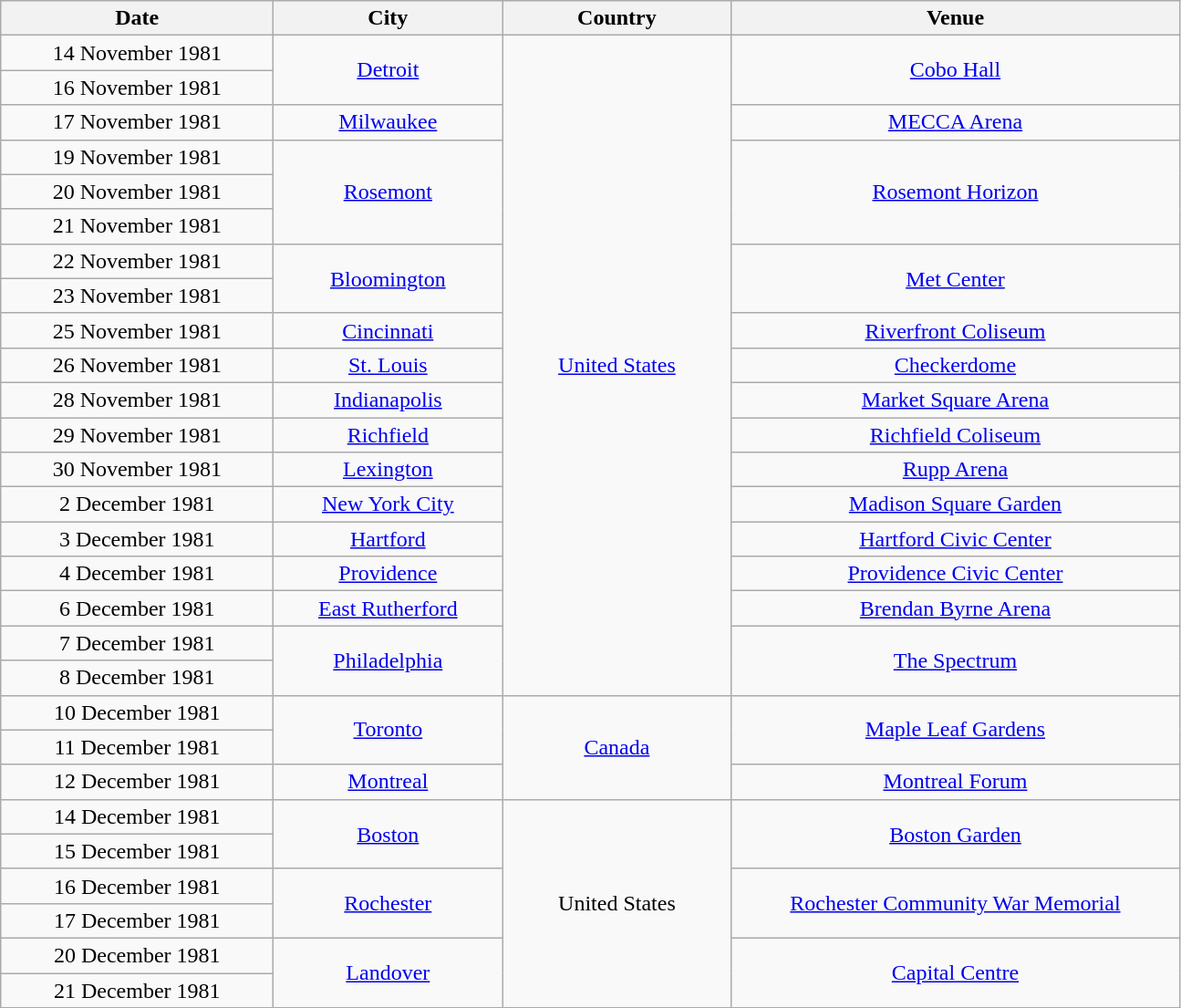<table class="wikitable" style="text-align:center;">
<tr>
<th scope="col" style="width:12em;">Date</th>
<th scope="col" style="width:10em;">City</th>
<th scope="col" style="width:10em;">Country</th>
<th scope="col" style="width:20em;">Venue</th>
</tr>
<tr>
<td>14 November 1981</td>
<td rowspan="2"><a href='#'>Detroit</a></td>
<td rowspan="19"><a href='#'>United States</a></td>
<td rowspan="2"><a href='#'>Cobo Hall</a></td>
</tr>
<tr>
<td>16 November 1981</td>
</tr>
<tr>
<td>17 November 1981</td>
<td><a href='#'>Milwaukee</a></td>
<td><a href='#'>MECCA Arena</a></td>
</tr>
<tr>
<td>19 November 1981</td>
<td rowspan="3"><a href='#'>Rosemont</a></td>
<td rowspan="3"><a href='#'>Rosemont Horizon</a></td>
</tr>
<tr>
<td>20 November 1981</td>
</tr>
<tr>
<td>21 November 1981</td>
</tr>
<tr>
<td>22 November 1981</td>
<td rowspan="2"><a href='#'>Bloomington</a></td>
<td rowspan="2"><a href='#'>Met Center</a></td>
</tr>
<tr>
<td>23 November 1981</td>
</tr>
<tr>
<td>25 November 1981</td>
<td><a href='#'>Cincinnati</a></td>
<td><a href='#'>Riverfront Coliseum</a></td>
</tr>
<tr>
<td>26 November 1981</td>
<td><a href='#'>St. Louis</a></td>
<td><a href='#'>Checkerdome</a></td>
</tr>
<tr>
<td>28 November 1981</td>
<td><a href='#'>Indianapolis</a></td>
<td><a href='#'>Market Square Arena</a></td>
</tr>
<tr>
<td>29 November 1981</td>
<td><a href='#'>Richfield</a></td>
<td><a href='#'>Richfield Coliseum</a></td>
</tr>
<tr>
<td>30 November 1981</td>
<td><a href='#'>Lexington</a></td>
<td><a href='#'>Rupp Arena</a></td>
</tr>
<tr>
<td>2 December 1981</td>
<td><a href='#'>New York City</a></td>
<td><a href='#'>Madison Square Garden</a></td>
</tr>
<tr>
<td>3 December 1981</td>
<td><a href='#'>Hartford</a></td>
<td><a href='#'>Hartford Civic Center</a></td>
</tr>
<tr>
<td>4 December 1981</td>
<td><a href='#'>Providence</a></td>
<td><a href='#'>Providence Civic Center</a></td>
</tr>
<tr>
<td>6 December 1981</td>
<td><a href='#'>East Rutherford</a></td>
<td><a href='#'>Brendan Byrne Arena</a></td>
</tr>
<tr>
<td>7 December 1981</td>
<td rowspan="2"><a href='#'>Philadelphia</a></td>
<td rowspan="2"><a href='#'>The Spectrum</a></td>
</tr>
<tr>
<td>8 December 1981</td>
</tr>
<tr>
<td>10 December 1981</td>
<td rowspan="2"><a href='#'>Toronto</a></td>
<td rowspan="3"><a href='#'>Canada</a></td>
<td rowspan="2"><a href='#'>Maple Leaf Gardens</a></td>
</tr>
<tr>
<td>11 December 1981</td>
</tr>
<tr>
<td>12 December 1981</td>
<td><a href='#'>Montreal</a></td>
<td><a href='#'>Montreal Forum</a></td>
</tr>
<tr>
<td>14 December 1981</td>
<td rowspan="2"><a href='#'>Boston</a></td>
<td rowspan="6">United States</td>
<td rowspan="2"><a href='#'>Boston Garden</a></td>
</tr>
<tr>
<td>15 December 1981</td>
</tr>
<tr>
<td>16 December 1981</td>
<td rowspan="2"><a href='#'>Rochester</a></td>
<td rowspan="2"><a href='#'>Rochester Community War Memorial</a></td>
</tr>
<tr>
<td>17 December 1981</td>
</tr>
<tr>
<td>20 December 1981</td>
<td rowspan="2"><a href='#'>Landover</a></td>
<td rowspan="2"><a href='#'>Capital Centre</a></td>
</tr>
<tr>
<td>21 December 1981</td>
</tr>
</table>
